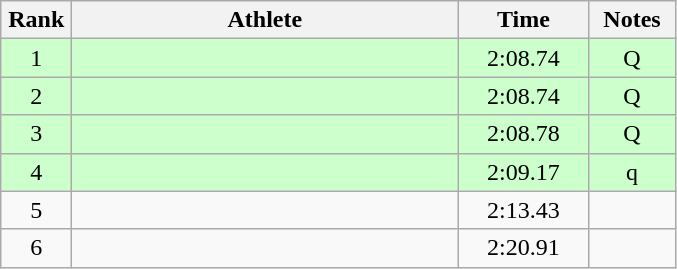<table class="wikitable" style="text-align:center">
<tr>
<th width=40>Rank</th>
<th width=250>Athlete</th>
<th width=80>Time</th>
<th width=50>Notes</th>
</tr>
<tr bgcolor="ccffcc">
<td>1</td>
<td align=left></td>
<td>2:08.74</td>
<td>Q</td>
</tr>
<tr bgcolor="ccffcc">
<td>2</td>
<td align=left></td>
<td>2:08.74</td>
<td>Q</td>
</tr>
<tr bgcolor="ccffcc">
<td>3</td>
<td align=left></td>
<td>2:08.78</td>
<td>Q</td>
</tr>
<tr bgcolor="ccffcc">
<td>4</td>
<td align=left></td>
<td>2:09.17</td>
<td>q</td>
</tr>
<tr>
<td>5</td>
<td align=left></td>
<td>2:13.43</td>
<td></td>
</tr>
<tr>
<td>6</td>
<td align=left></td>
<td>2:20.91</td>
<td></td>
</tr>
</table>
